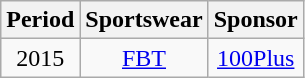<table class="wikitable" style="text-align: center">
<tr>
<th>Period</th>
<th>Sportswear</th>
<th>Sponsor</th>
</tr>
<tr>
<td>2015</td>
<td> <a href='#'>FBT</a></td>
<td rowspan=1> <a href='#'>100Plus</a></td>
</tr>
</table>
